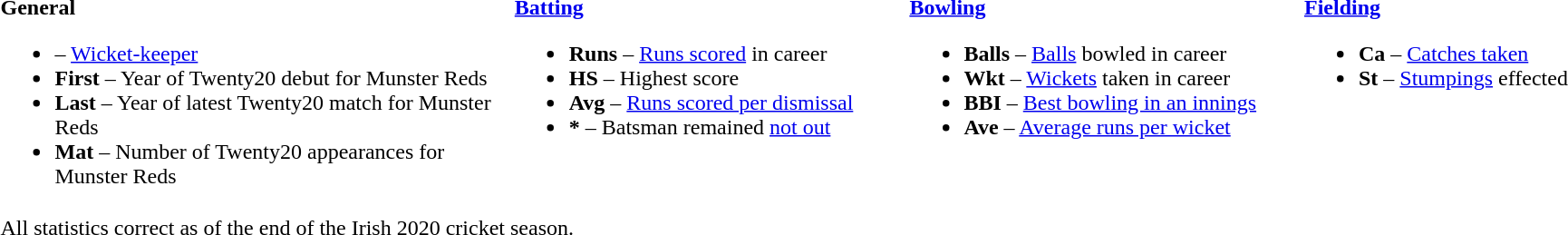<table>
<tr>
<td valign="top" style="width:30%"><br><strong>General</strong><ul><li> – <a href='#'>Wicket-keeper</a></li><li><strong>First</strong> – Year of Twenty20 debut for Munster Reds</li><li><strong>Last</strong> – Year of latest Twenty20 match for Munster Reds</li><li><strong>Mat</strong> – Number of Twenty20 appearances for Munster Reds</li></ul></td>
<td valign="top" style="width:23%"><br><strong><a href='#'>Batting</a></strong><ul><li><strong>Runs</strong> – <a href='#'>Runs scored</a> in career</li><li><strong>HS</strong> – Highest score</li><li><strong>Avg</strong> – <a href='#'>Runs scored per dismissal</a></li><li><strong>*</strong> – Batsman remained <a href='#'>not out</a></li></ul></td>
<td valign="top" style="width:23%"><br><strong><a href='#'>Bowling</a></strong><ul><li><strong>Balls</strong> – <a href='#'>Balls</a> bowled in career</li><li><strong>Wkt</strong> – <a href='#'>Wickets</a> taken in career</li><li><strong>BBI</strong> – <a href='#'>Best bowling in an innings</a></li><li><strong>Ave</strong> – <a href='#'>Average runs per wicket</a></li></ul></td>
<td valign="top" style="width:24%"><br><strong><a href='#'>Fielding</a></strong><ul><li><strong>Ca</strong> – <a href='#'>Catches taken</a></li><li><strong>St</strong> – <a href='#'>Stumpings</a> effected</li></ul></td>
</tr>
<tr>
<td colspan="4">All statistics correct as of the end of the Irish 2020 cricket season.</td>
</tr>
</table>
